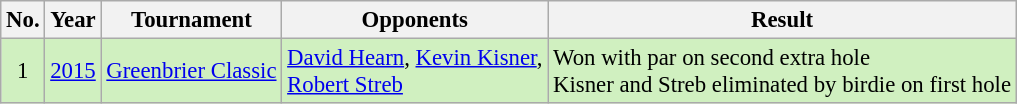<table class="wikitable" style="font-size:95%;">
<tr>
<th>No.</th>
<th>Year</th>
<th>Tournament</th>
<th>Opponents</th>
<th>Result</th>
</tr>
<tr style="background:#D0F0C0;">
<td align=center>1</td>
<td><a href='#'>2015</a></td>
<td><a href='#'>Greenbrier Classic</a></td>
<td> <a href='#'>David Hearn</a>,  <a href='#'>Kevin Kisner</a>,<br> <a href='#'>Robert Streb</a></td>
<td>Won with par on second extra hole<br>Kisner and Streb eliminated by birdie on first hole</td>
</tr>
</table>
